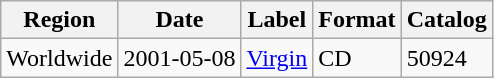<table class="wikitable">
<tr>
<th>Region</th>
<th>Date</th>
<th>Label</th>
<th>Format</th>
<th>Catalog</th>
</tr>
<tr>
<td>Worldwide</td>
<td>2001-05-08</td>
<td><a href='#'>Virgin</a></td>
<td>CD</td>
<td>50924</td>
</tr>
</table>
